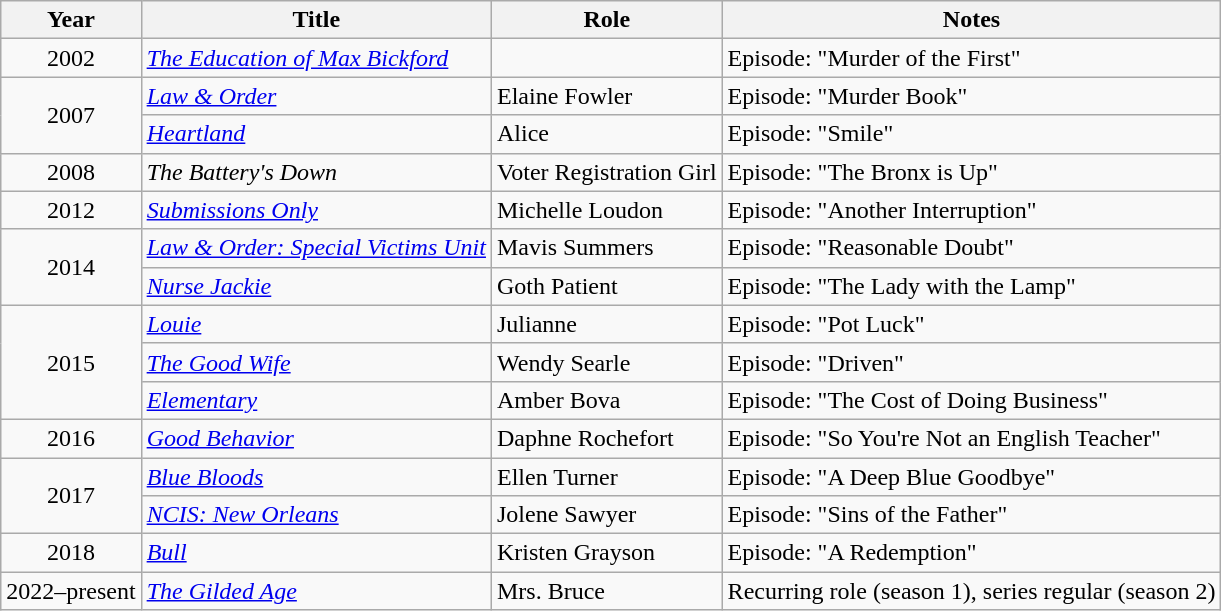<table class="wikitable">
<tr>
<th>Year</th>
<th>Title</th>
<th>Role</th>
<th>Notes</th>
</tr>
<tr>
<td align="center">2002</td>
<td><em><a href='#'>The Education of Max Bickford</a></em></td>
<td></td>
<td>Episode: "Murder of the First"</td>
</tr>
<tr>
<td rowspan="2" align="center">2007</td>
<td><em><a href='#'>Law & Order</a></em></td>
<td>Elaine Fowler</td>
<td>Episode: "Murder Book"</td>
</tr>
<tr>
<td><em><a href='#'>Heartland</a></em></td>
<td>Alice</td>
<td>Episode: "Smile"</td>
</tr>
<tr>
<td align="center">2008</td>
<td><em>The Battery's Down</em></td>
<td>Voter Registration Girl</td>
<td>Episode: "The Bronx is Up"</td>
</tr>
<tr>
<td align="center">2012</td>
<td><em><a href='#'>Submissions Only</a></em></td>
<td>Michelle Loudon</td>
<td>Episode: "Another Interruption"</td>
</tr>
<tr>
<td rowspan="2" align="center">2014</td>
<td><em><a href='#'>Law & Order: Special Victims Unit</a></em></td>
<td>Mavis Summers</td>
<td>Episode: "Reasonable Doubt"</td>
</tr>
<tr>
<td><em><a href='#'>Nurse Jackie</a></em></td>
<td>Goth Patient</td>
<td>Episode: "The Lady with the Lamp"</td>
</tr>
<tr>
<td rowspan="3" align="center">2015</td>
<td><em><a href='#'>Louie</a></em></td>
<td>Julianne</td>
<td>Episode: "Pot Luck"</td>
</tr>
<tr>
<td><em><a href='#'>The Good Wife</a></em></td>
<td>Wendy Searle</td>
<td>Episode: "Driven"</td>
</tr>
<tr>
<td><em><a href='#'>Elementary</a></em></td>
<td>Amber Bova</td>
<td>Episode: "The Cost of Doing Business"</td>
</tr>
<tr>
<td rowspan="1" align="center">2016</td>
<td><em><a href='#'>Good Behavior</a></em></td>
<td>Daphne Rochefort</td>
<td>Episode: "So You're Not an English Teacher"</td>
</tr>
<tr>
<td rowspan="2" align="center">2017</td>
<td><em><a href='#'>Blue Bloods</a></em></td>
<td>Ellen Turner</td>
<td>Episode: "A Deep Blue Goodbye"</td>
</tr>
<tr>
<td><em><a href='#'>NCIS: New Orleans</a></em></td>
<td>Jolene Sawyer</td>
<td>Episode: "Sins of the Father"</td>
</tr>
<tr>
<td align="center">2018</td>
<td><em><a href='#'>Bull</a></em></td>
<td>Kristen Grayson</td>
<td>Episode: "A Redemption"</td>
</tr>
<tr>
<td align="center">2022–present</td>
<td><a href='#'><em>The Gilded Age</em></a></td>
<td>Mrs. Bruce</td>
<td>Recurring role (season 1), series regular (season 2)</td>
</tr>
</table>
